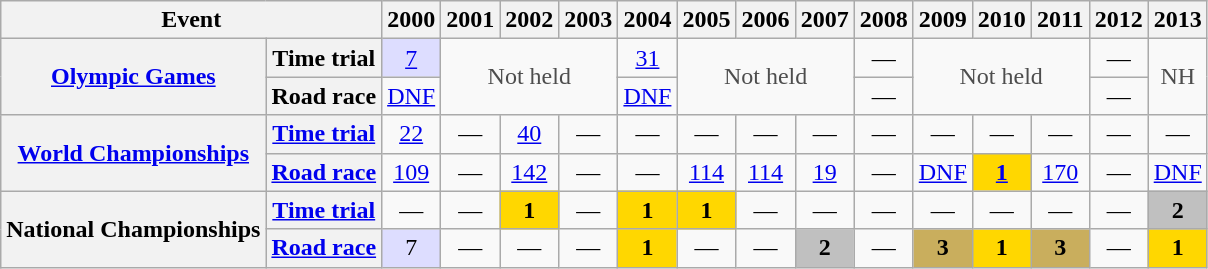<table class="wikitable plainrowheaders">
<tr>
<th scope="col" colspan=2>Event</th>
<th scope="col">2000</th>
<th scope="col">2001</th>
<th scope="col">2002</th>
<th scope="col">2003</th>
<th scope="col">2004</th>
<th scope="col">2005</th>
<th scope="col">2006</th>
<th scope="col">2007</th>
<th scope="col">2008</th>
<th scope="col">2009</th>
<th scope="col">2010</th>
<th scope="col">2011</th>
<th scope="col">2012</th>
<th scope="col">2013</th>
</tr>
<tr style="text-align:center;">
<th scope="row" rowspan=2> <a href='#'>Olympic Games</a></th>
<th scope="row">Time trial</th>
<td style="background:#ddf;"><a href='#'>7</a></td>
<td style="color:#4d4d4d;" colspan=3 rowspan=2>Not held</td>
<td><a href='#'>31</a></td>
<td style="color:#4d4d4d;" colspan=3 rowspan=2>Not held</td>
<td>—</td>
<td style="color:#4d4d4d;" colspan=3 rowspan=2>Not held</td>
<td>—</td>
<td style="color:#4d4d4d;" rowspan=2>NH</td>
</tr>
<tr style="text-align:center;">
<th scope="row">Road race</th>
<td><a href='#'>DNF</a></td>
<td><a href='#'>DNF</a></td>
<td>—</td>
<td>—</td>
</tr>
<tr style="text-align:center;">
<th scope="row" rowspan=2> <a href='#'>World Championships</a></th>
<th scope="row"><a href='#'>Time trial</a></th>
<td><a href='#'>22</a></td>
<td>—</td>
<td><a href='#'>40</a></td>
<td>—</td>
<td>—</td>
<td>—</td>
<td>—</td>
<td>—</td>
<td>—</td>
<td>—</td>
<td>—</td>
<td>—</td>
<td>—</td>
<td>—</td>
</tr>
<tr style="text-align:center;">
<th scope="row"><a href='#'>Road race</a></th>
<td><a href='#'>109</a></td>
<td>—</td>
<td><a href='#'>142</a></td>
<td>—</td>
<td>—</td>
<td><a href='#'>114</a></td>
<td><a href='#'>114</a></td>
<td><a href='#'>19</a></td>
<td>—</td>
<td><a href='#'>DNF</a></td>
<td style="background:gold;"><a href='#'><strong>1</strong></a></td>
<td><a href='#'>170</a></td>
<td>—</td>
<td><a href='#'>DNF</a></td>
</tr>
<tr style="text-align:center;">
<th rowspan="2" scope="row"> National Championships</th>
<th scope="row"><a href='#'>Time trial</a></th>
<td>—</td>
<td>—</td>
<td style="background:gold;"><strong>1</strong></td>
<td>—</td>
<td style="background:gold;"><strong>1</strong></td>
<td style="background:gold;"><strong>1</strong></td>
<td>—</td>
<td>—</td>
<td>—</td>
<td>—</td>
<td>—</td>
<td>—</td>
<td>—</td>
<td style="background:silver;"><strong>2</strong></td>
</tr>
<tr style="text-align:center;">
<th scope="row"><a href='#'>Road race</a></th>
<td style="background:#ddf;">7</td>
<td>—</td>
<td>—</td>
<td>—</td>
<td style="background:gold;"><strong>1</strong></td>
<td>—</td>
<td>—</td>
<td style="background:silver;"><strong>2</strong></td>
<td>—</td>
<td style="background:#C9AE5D;"><strong>3</strong></td>
<td style="background:gold;"><strong>1</strong></td>
<td style="background:#C9AE5D;"><strong>3</strong></td>
<td>—</td>
<td style="background:gold;"><strong>1</strong></td>
</tr>
</table>
